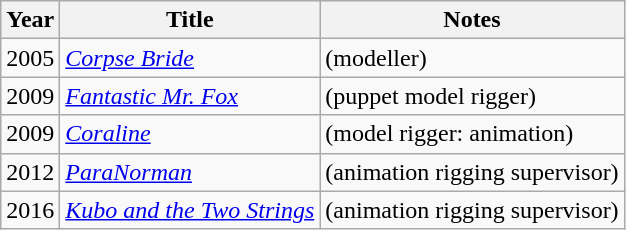<table class="wikitable sortable" border="1">
<tr>
<th>Year</th>
<th>Title</th>
<th>Notes</th>
</tr>
<tr>
<td>2005</td>
<td><em><a href='#'>Corpse Bride</a></em></td>
<td>(modeller)</td>
</tr>
<tr>
<td>2009</td>
<td><em><a href='#'>Fantastic Mr. Fox</a></em></td>
<td>(puppet model rigger)</td>
</tr>
<tr>
<td>2009</td>
<td><em><a href='#'>Coraline</a></em></td>
<td>(model rigger: animation)</td>
</tr>
<tr>
<td>2012</td>
<td><em><a href='#'>ParaNorman</a></em></td>
<td>(animation rigging supervisor)</td>
</tr>
<tr>
<td>2016</td>
<td><em><a href='#'>Kubo and the Two Strings</a></em></td>
<td>(animation rigging supervisor)</td>
</tr>
</table>
